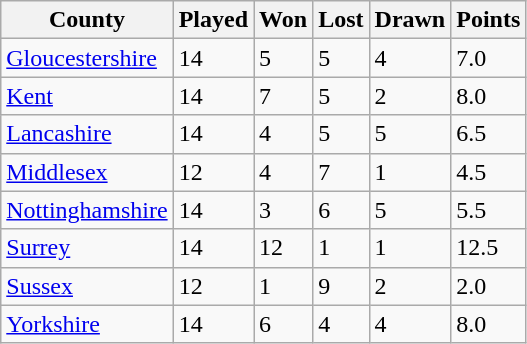<table class="wikitable sortable">
<tr>
<th>County</th>
<th>Played</th>
<th>Won</th>
<th>Lost</th>
<th>Drawn</th>
<th>Points</th>
</tr>
<tr>
<td><a href='#'>Gloucestershire</a></td>
<td>14</td>
<td>5</td>
<td>5</td>
<td>4</td>
<td>7.0</td>
</tr>
<tr>
<td><a href='#'>Kent</a></td>
<td>14</td>
<td>7</td>
<td>5</td>
<td>2</td>
<td>8.0</td>
</tr>
<tr>
<td><a href='#'>Lancashire</a></td>
<td>14</td>
<td>4</td>
<td>5</td>
<td>5</td>
<td>6.5</td>
</tr>
<tr>
<td><a href='#'>Middlesex</a></td>
<td>12</td>
<td>4</td>
<td>7</td>
<td>1</td>
<td>4.5</td>
</tr>
<tr>
<td><a href='#'>Nottinghamshire</a></td>
<td>14</td>
<td>3</td>
<td>6</td>
<td>5</td>
<td>5.5</td>
</tr>
<tr>
<td><a href='#'>Surrey</a></td>
<td>14</td>
<td>12</td>
<td>1</td>
<td>1</td>
<td>12.5</td>
</tr>
<tr>
<td><a href='#'>Sussex</a></td>
<td>12</td>
<td>1</td>
<td>9</td>
<td>2</td>
<td>2.0</td>
</tr>
<tr>
<td><a href='#'>Yorkshire</a></td>
<td>14</td>
<td>6</td>
<td>4</td>
<td>4</td>
<td>8.0</td>
</tr>
</table>
